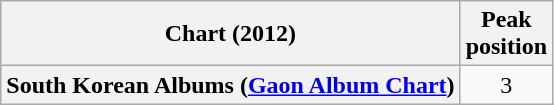<table class="wikitable plainrowheaders" style="text-align:center">
<tr>
<th scope="col">Chart (2012)</th>
<th scope="col">Peak<br>position</th>
</tr>
<tr>
<th scope="row">South Korean Albums (<a href='#'>Gaon Album Chart</a>)</th>
<td>3</td>
</tr>
</table>
